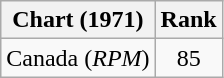<table class="wikitable">
<tr>
<th>Chart (1971)</th>
<th style="text-align:center;">Rank</th>
</tr>
<tr>
<td>Canada (<em>RPM</em>)</td>
<td style="text-align:center;">85</td>
</tr>
</table>
